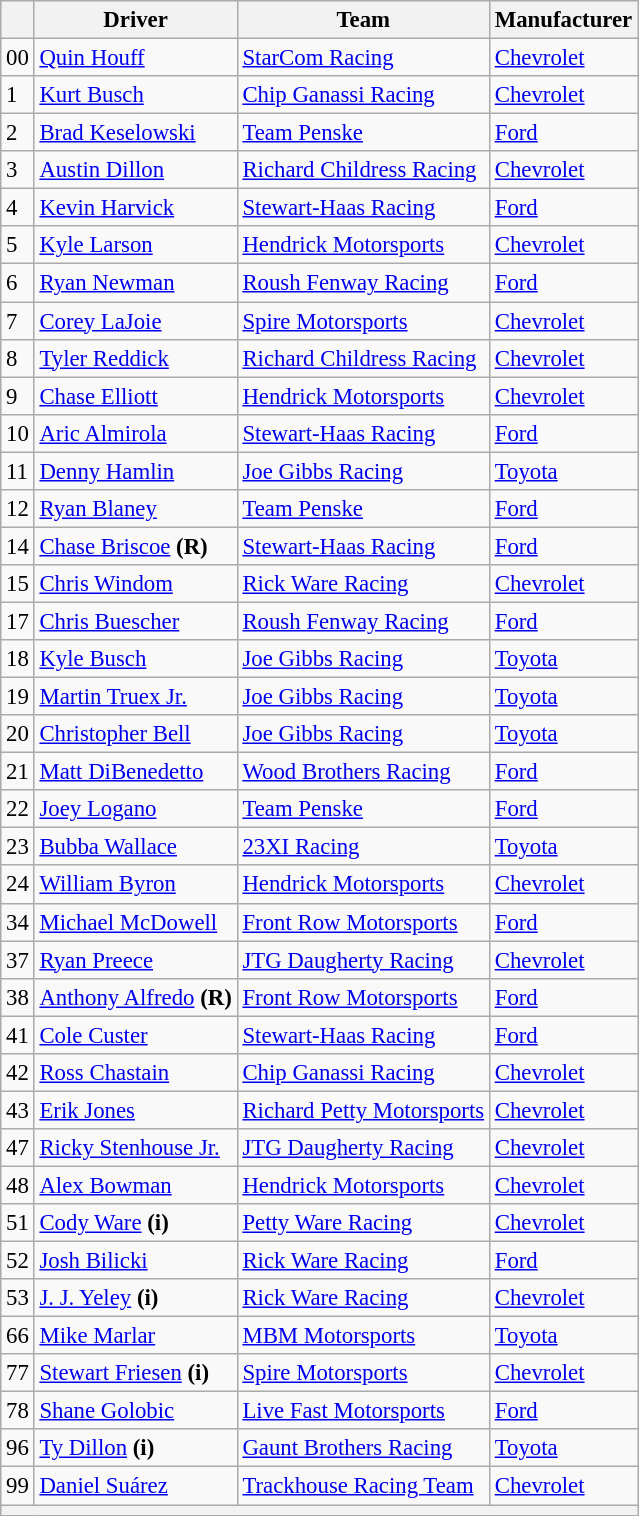<table class="wikitable" style="font-size:95%">
<tr>
<th></th>
<th>Driver</th>
<th>Team</th>
<th>Manufacturer</th>
</tr>
<tr>
<td>00</td>
<td><a href='#'>Quin Houff</a></td>
<td><a href='#'>StarCom Racing</a></td>
<td><a href='#'>Chevrolet</a></td>
</tr>
<tr>
<td>1</td>
<td><a href='#'>Kurt Busch</a></td>
<td><a href='#'>Chip Ganassi Racing</a></td>
<td><a href='#'>Chevrolet</a></td>
</tr>
<tr>
<td>2</td>
<td><a href='#'>Brad Keselowski</a></td>
<td><a href='#'>Team Penske</a></td>
<td><a href='#'>Ford</a></td>
</tr>
<tr>
<td>3</td>
<td><a href='#'>Austin Dillon</a></td>
<td><a href='#'>Richard Childress Racing</a></td>
<td><a href='#'>Chevrolet</a></td>
</tr>
<tr>
<td>4</td>
<td><a href='#'>Kevin Harvick</a></td>
<td><a href='#'>Stewart-Haas Racing</a></td>
<td><a href='#'>Ford</a></td>
</tr>
<tr>
<td>5</td>
<td><a href='#'>Kyle Larson</a></td>
<td><a href='#'>Hendrick Motorsports</a></td>
<td><a href='#'>Chevrolet</a></td>
</tr>
<tr>
<td>6</td>
<td><a href='#'>Ryan Newman</a></td>
<td><a href='#'>Roush Fenway Racing</a></td>
<td><a href='#'>Ford</a></td>
</tr>
<tr>
<td>7</td>
<td><a href='#'>Corey LaJoie</a></td>
<td><a href='#'>Spire Motorsports</a></td>
<td><a href='#'>Chevrolet</a></td>
</tr>
<tr>
<td>8</td>
<td><a href='#'>Tyler Reddick</a></td>
<td><a href='#'>Richard Childress Racing</a></td>
<td><a href='#'>Chevrolet</a></td>
</tr>
<tr>
<td>9</td>
<td><a href='#'>Chase Elliott</a></td>
<td><a href='#'>Hendrick Motorsports</a></td>
<td><a href='#'>Chevrolet</a></td>
</tr>
<tr>
<td>10</td>
<td><a href='#'>Aric Almirola</a></td>
<td><a href='#'>Stewart-Haas Racing</a></td>
<td><a href='#'>Ford</a></td>
</tr>
<tr>
<td>11</td>
<td><a href='#'>Denny Hamlin</a></td>
<td><a href='#'>Joe Gibbs Racing</a></td>
<td><a href='#'>Toyota</a></td>
</tr>
<tr>
<td>12</td>
<td><a href='#'>Ryan Blaney</a></td>
<td><a href='#'>Team Penske</a></td>
<td><a href='#'>Ford</a></td>
</tr>
<tr>
<td>14</td>
<td><a href='#'>Chase Briscoe</a> <strong>(R)</strong></td>
<td><a href='#'>Stewart-Haas Racing</a></td>
<td><a href='#'>Ford</a></td>
</tr>
<tr>
<td>15</td>
<td><a href='#'>Chris Windom</a></td>
<td><a href='#'>Rick Ware Racing</a></td>
<td><a href='#'>Chevrolet</a></td>
</tr>
<tr>
<td>17</td>
<td><a href='#'>Chris Buescher</a></td>
<td><a href='#'>Roush Fenway Racing</a></td>
<td><a href='#'>Ford</a></td>
</tr>
<tr>
<td>18</td>
<td><a href='#'>Kyle Busch</a></td>
<td><a href='#'>Joe Gibbs Racing</a></td>
<td><a href='#'>Toyota</a></td>
</tr>
<tr>
<td>19</td>
<td><a href='#'>Martin Truex Jr.</a></td>
<td><a href='#'>Joe Gibbs Racing</a></td>
<td><a href='#'>Toyota</a></td>
</tr>
<tr>
<td>20</td>
<td><a href='#'>Christopher Bell</a></td>
<td><a href='#'>Joe Gibbs Racing</a></td>
<td><a href='#'>Toyota</a></td>
</tr>
<tr>
<td>21</td>
<td><a href='#'>Matt DiBenedetto</a></td>
<td><a href='#'>Wood Brothers Racing</a></td>
<td><a href='#'>Ford</a></td>
</tr>
<tr>
<td>22</td>
<td><a href='#'>Joey Logano</a></td>
<td><a href='#'>Team Penske</a></td>
<td><a href='#'>Ford</a></td>
</tr>
<tr>
<td>23</td>
<td><a href='#'>Bubba Wallace</a></td>
<td><a href='#'>23XI Racing</a></td>
<td><a href='#'>Toyota</a></td>
</tr>
<tr>
<td>24</td>
<td><a href='#'>William Byron</a></td>
<td><a href='#'>Hendrick Motorsports</a></td>
<td><a href='#'>Chevrolet</a></td>
</tr>
<tr>
<td>34</td>
<td><a href='#'>Michael McDowell</a></td>
<td><a href='#'>Front Row Motorsports</a></td>
<td><a href='#'>Ford</a></td>
</tr>
<tr>
<td>37</td>
<td><a href='#'>Ryan Preece</a></td>
<td><a href='#'>JTG Daugherty Racing</a></td>
<td><a href='#'>Chevrolet</a></td>
</tr>
<tr>
<td>38</td>
<td><a href='#'>Anthony Alfredo</a> <strong>(R)</strong></td>
<td><a href='#'>Front Row Motorsports</a></td>
<td><a href='#'>Ford</a></td>
</tr>
<tr>
<td>41</td>
<td><a href='#'>Cole Custer</a></td>
<td><a href='#'>Stewart-Haas Racing</a></td>
<td><a href='#'>Ford</a></td>
</tr>
<tr>
<td>42</td>
<td><a href='#'>Ross Chastain</a></td>
<td><a href='#'>Chip Ganassi Racing</a></td>
<td><a href='#'>Chevrolet</a></td>
</tr>
<tr>
<td>43</td>
<td><a href='#'>Erik Jones</a></td>
<td><a href='#'>Richard Petty Motorsports</a></td>
<td><a href='#'>Chevrolet</a></td>
</tr>
<tr>
<td>47</td>
<td><a href='#'>Ricky Stenhouse Jr.</a></td>
<td><a href='#'>JTG Daugherty Racing</a></td>
<td><a href='#'>Chevrolet</a></td>
</tr>
<tr>
<td>48</td>
<td><a href='#'>Alex Bowman</a></td>
<td><a href='#'>Hendrick Motorsports</a></td>
<td><a href='#'>Chevrolet</a></td>
</tr>
<tr>
<td>51</td>
<td><a href='#'>Cody Ware</a> <strong>(i)</strong></td>
<td><a href='#'>Petty Ware Racing</a></td>
<td><a href='#'>Chevrolet</a></td>
</tr>
<tr>
<td>52</td>
<td><a href='#'>Josh Bilicki</a></td>
<td><a href='#'>Rick Ware Racing</a></td>
<td><a href='#'>Ford</a></td>
</tr>
<tr>
<td>53</td>
<td><a href='#'>J. J. Yeley</a> <strong>(i)</strong></td>
<td><a href='#'>Rick Ware Racing</a></td>
<td><a href='#'>Chevrolet</a></td>
</tr>
<tr>
<td>66</td>
<td><a href='#'>Mike Marlar</a></td>
<td><a href='#'>MBM Motorsports</a></td>
<td><a href='#'>Toyota</a></td>
</tr>
<tr>
<td>77</td>
<td><a href='#'>Stewart Friesen</a> <strong>(i)</strong></td>
<td><a href='#'>Spire Motorsports</a></td>
<td><a href='#'>Chevrolet</a></td>
</tr>
<tr>
<td>78</td>
<td><a href='#'>Shane Golobic</a></td>
<td><a href='#'>Live Fast Motorsports</a></td>
<td><a href='#'>Ford</a></td>
</tr>
<tr>
<td>96</td>
<td><a href='#'>Ty Dillon</a> <strong>(i)</strong></td>
<td><a href='#'>Gaunt Brothers Racing</a></td>
<td><a href='#'>Toyota</a></td>
</tr>
<tr>
<td>99</td>
<td><a href='#'>Daniel Suárez</a></td>
<td><a href='#'>Trackhouse Racing Team</a></td>
<td><a href='#'>Chevrolet</a></td>
</tr>
<tr>
<th colspan="4"></th>
</tr>
</table>
